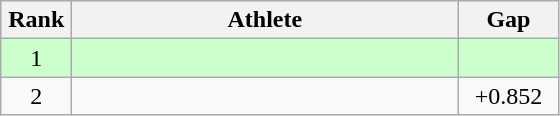<table class=wikitable style="text-align:center">
<tr>
<th width=40>Rank</th>
<th width=250>Athlete</th>
<th width=60>Gap</th>
</tr>
<tr bgcolor="ccffcc">
<td>1</td>
<td align=left></td>
<td></td>
</tr>
<tr>
<td>2</td>
<td align=left></td>
<td>+0.852</td>
</tr>
</table>
